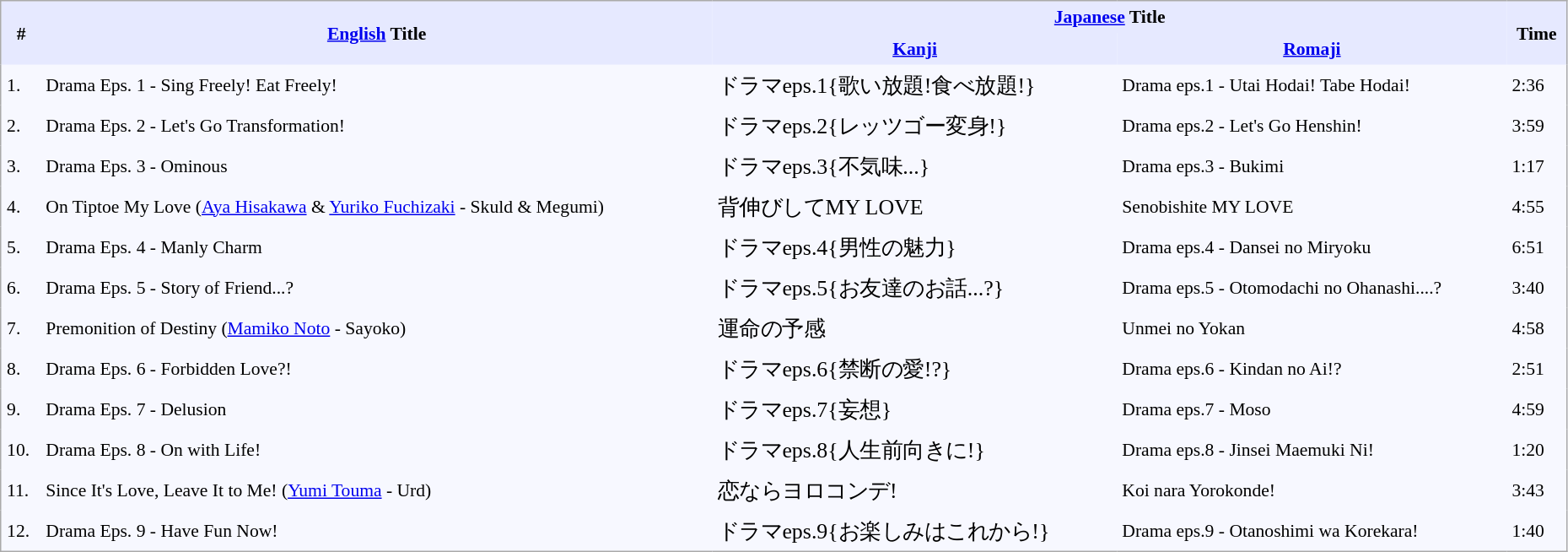<table border="0" cellpadding="4" cellspacing="0"  style="border:1px #aaa solid; border-collapse:collapse; padding:0.2em; margin:0 1em 1em; background:#f7f8ff; font-size:0.9em; width:98%;">
<tr style="vertical-align:middle; background:#e6e9ff;">
<th rowspan="2">#</th>
<th rowspan="2"><a href='#'>English</a> Title</th>
<th colspan="2"><a href='#'>Japanese</a> Title</th>
<th rowspan="2">Time</th>
</tr>
<tr style="background:#e6e9ff;">
<th><a href='#'>Kanji</a></th>
<th><a href='#'>Romaji</a></th>
</tr>
<tr>
<td>1.</td>
<td>Drama Eps. 1 - Sing Freely! Eat Freely!</td>
<td style="font-size: 120%;">ドラマeps.1{歌い放題!食べ放題!}</td>
<td>Drama eps.1 - Utai Hodai! Tabe Hodai!</td>
<td>2:36</td>
</tr>
<tr>
<td>2.</td>
<td>Drama Eps. 2 - Let's Go Transformation!</td>
<td style="font-size: 120%;">ドラマeps.2{レッツゴー変身!}</td>
<td>Drama eps.2 - Let's Go Henshin!</td>
<td>3:59</td>
</tr>
<tr>
<td>3.</td>
<td>Drama Eps. 3 - Ominous</td>
<td style="font-size: 120%;">ドラマeps.3{不気味...}</td>
<td>Drama eps.3 - Bukimi</td>
<td>1:17</td>
</tr>
<tr>
<td>4.</td>
<td>On Tiptoe My Love (<a href='#'>Aya Hisakawa</a> & <a href='#'>Yuriko Fuchizaki</a> - Skuld & Megumi)</td>
<td style="font-size: 120%;">背伸びしてMY LOVE</td>
<td>Senobishite MY LOVE</td>
<td>4:55</td>
</tr>
<tr>
<td>5.</td>
<td>Drama Eps. 4 - Manly Charm</td>
<td style="font-size: 120%;">ドラマeps.4{男性の魅力}</td>
<td>Drama eps.4 - Dansei no Miryoku</td>
<td>6:51</td>
</tr>
<tr>
<td>6.</td>
<td>Drama Eps. 5 - Story of Friend...?</td>
<td style="font-size: 120%;">ドラマeps.5{お友達のお話...?}</td>
<td>Drama eps.5 - Otomodachi no Ohanashi....?</td>
<td>3:40</td>
</tr>
<tr>
<td>7.</td>
<td>Premonition of Destiny (<a href='#'>Mamiko Noto</a> - Sayoko)</td>
<td style="font-size: 120%;">運命の予感</td>
<td>Unmei no Yokan</td>
<td>4:58</td>
</tr>
<tr>
<td>8.</td>
<td>Drama Eps. 6 - Forbidden Love?!</td>
<td style="font-size: 120%;">ドラマeps.6{禁断の愛!?}</td>
<td>Drama eps.6 - Kindan no Ai!?</td>
<td>2:51</td>
</tr>
<tr>
<td>9.</td>
<td>Drama Eps. 7 - Delusion</td>
<td style="font-size: 120%;">ドラマeps.7{妄想}</td>
<td>Drama eps.7 - Moso</td>
<td>4:59</td>
</tr>
<tr>
<td>10.</td>
<td>Drama Eps. 8 - On with Life!</td>
<td style="font-size: 120%;">ドラマeps.8{人生前向きに!}</td>
<td>Drama eps.8 - Jinsei Maemuki Ni!</td>
<td>1:20</td>
</tr>
<tr>
<td>11.</td>
<td>Since It's Love, Leave It to Me! (<a href='#'>Yumi Touma</a> - Urd)</td>
<td style="font-size: 120%;">恋ならヨロコンデ!</td>
<td>Koi nara Yorokonde!</td>
<td>3:43</td>
</tr>
<tr>
<td>12.</td>
<td>Drama Eps. 9 - Have Fun Now!</td>
<td style="font-size: 120%;">ドラマeps.9{お楽しみはこれから!}</td>
<td>Drama eps.9 - Otanoshimi wa Korekara!</td>
<td>1:40</td>
</tr>
</table>
